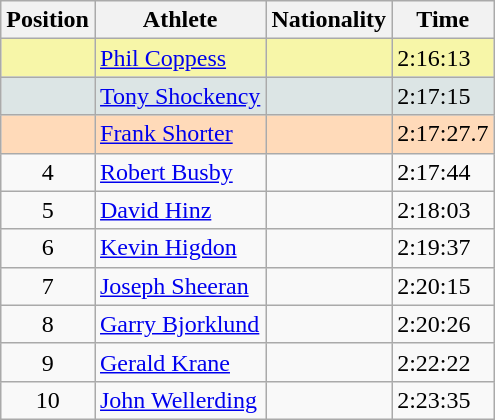<table class="wikitable sortable">
<tr>
<th>Position</th>
<th>Athlete</th>
<th>Nationality</th>
<th>Time</th>
</tr>
<tr bgcolor=#F7F6A8>
<td align=center></td>
<td><a href='#'>Phil Coppess</a></td>
<td></td>
<td>2:16:13</td>
</tr>
<tr bgcolor=#DCE5E5>
<td align=center></td>
<td><a href='#'>Tony Shockency</a></td>
<td></td>
<td>2:17:15</td>
</tr>
<tr bgcolor=#FFDAB9>
<td align=center></td>
<td><a href='#'>Frank Shorter</a></td>
<td></td>
<td>2:17:27.7</td>
</tr>
<tr>
<td align=center>4</td>
<td><a href='#'>Robert Busby</a></td>
<td></td>
<td>2:17:44</td>
</tr>
<tr>
<td align=center>5</td>
<td><a href='#'>David Hinz</a></td>
<td></td>
<td>2:18:03</td>
</tr>
<tr>
<td align=center>6</td>
<td><a href='#'>Kevin Higdon</a></td>
<td></td>
<td>2:19:37</td>
</tr>
<tr>
<td align=center>7</td>
<td><a href='#'>Joseph Sheeran</a></td>
<td></td>
<td>2:20:15</td>
</tr>
<tr>
<td align=center>8</td>
<td><a href='#'>Garry Bjorklund</a></td>
<td></td>
<td>2:20:26</td>
</tr>
<tr>
<td align=center>9</td>
<td><a href='#'>Gerald Krane</a></td>
<td></td>
<td>2:22:22</td>
</tr>
<tr>
<td align=center>10</td>
<td><a href='#'>John Wellerding</a></td>
<td></td>
<td>2:23:35</td>
</tr>
</table>
